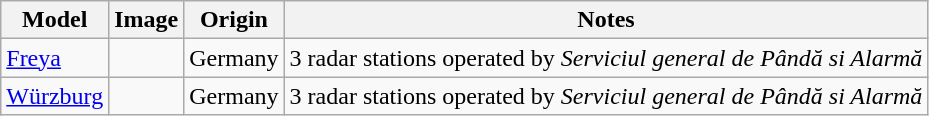<table class="wikitable">
<tr>
<th>Model</th>
<th>Image</th>
<th>Origin</th>
<th>Notes</th>
</tr>
<tr>
<td><a href='#'>Freya</a></td>
<td></td>
<td>Germany</td>
<td>3 radar stations operated by <em>Serviciul general de Pândă si Alarmă</em></td>
</tr>
<tr>
<td><a href='#'>Würzburg</a></td>
<td></td>
<td>Germany</td>
<td>3 radar stations operated by <em>Serviciul general de Pândă si Alarmă</em></td>
</tr>
</table>
